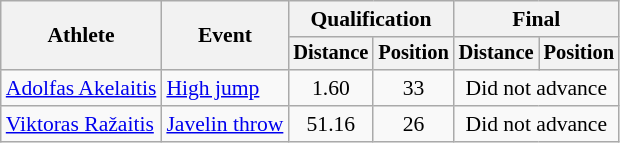<table class=wikitable style="font-size:90%">
<tr>
<th rowspan="2">Athlete</th>
<th rowspan="2">Event</th>
<th colspan="2">Qualification</th>
<th colspan="2">Final</th>
</tr>
<tr style="font-size:95%">
<th>Distance</th>
<th>Position</th>
<th>Distance</th>
<th>Position</th>
</tr>
<tr align=center>
<td align=left><a href='#'>Adolfas Akelaitis</a></td>
<td align=left><a href='#'>High jump</a></td>
<td>1.60</td>
<td>33</td>
<td colspan=2>Did not advance</td>
</tr>
<tr align=center>
<td align=left><a href='#'>Viktoras Ražaitis</a></td>
<td align=left><a href='#'>Javelin throw</a></td>
<td>51.16</td>
<td>26</td>
<td colspan=2>Did not advance</td>
</tr>
</table>
